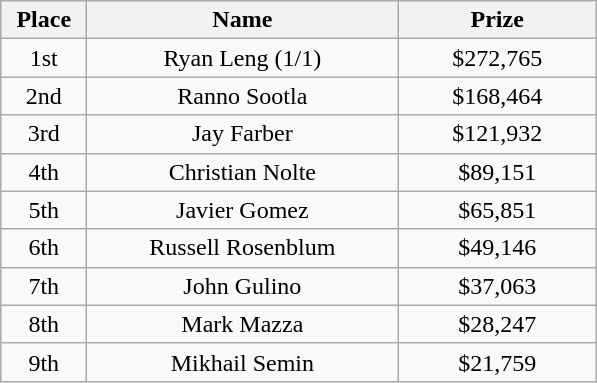<table class="wikitable">
<tr>
<th width="50">Place</th>
<th width="200">Name</th>
<th width="125">Prize</th>
</tr>
<tr>
<td align = "center">1st</td>
<td align = "center">Ryan Leng (1/1)</td>
<td align = "center">$272,765</td>
</tr>
<tr>
<td align = "center">2nd</td>
<td align = "center">Ranno Sootla</td>
<td align = "center">$168,464</td>
</tr>
<tr>
<td align = "center">3rd</td>
<td align = "center">Jay Farber</td>
<td align = "center">$121,932</td>
</tr>
<tr>
<td align = "center">4th</td>
<td align = "center">Christian Nolte</td>
<td align = "center">$89,151</td>
</tr>
<tr>
<td align = "center">5th</td>
<td align = "center">Javier Gomez</td>
<td align = "center">$65,851</td>
</tr>
<tr>
<td align = "center">6th</td>
<td align = "center">Russell Rosenblum</td>
<td align = "center">$49,146</td>
</tr>
<tr>
<td align = "center">7th</td>
<td align = "center">John Gulino</td>
<td align = "center">$37,063</td>
</tr>
<tr>
<td align = "center">8th</td>
<td align = "center">Mark Mazza</td>
<td align = "center">$28,247</td>
</tr>
<tr>
<td align = "center">9th</td>
<td align = "center">Mikhail Semin</td>
<td align = "center">$21,759</td>
</tr>
</table>
